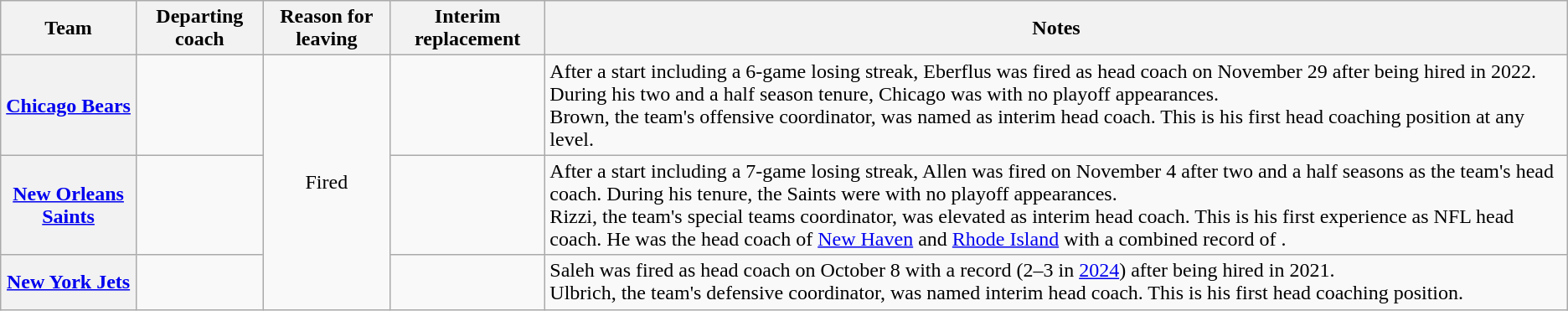<table class="wikitable sortable plainrowheaders">
<tr>
<th>Team</th>
<th>Departing coach</th>
<th class="unsortable">Reason for leaving</th>
<th>Interim replacement</th>
<th>Notes</th>
</tr>
<tr>
<th scope="row" style="text-align:center;"><a href='#'>Chicago Bears</a></th>
<td style="text-align:center;"></td>
<td style="text-align:center;" rowspan="3">Fired</td>
<td style="text-align:center;"></td>
<td>After a  start including a 6-game losing streak, Eberflus was fired as head coach on November 29 after being hired in 2022. During his two and a half season tenure, Chicago was  with no playoff appearances.<br>Brown, the team's offensive coordinator, was named as interim head coach. This is his first head coaching position at any level.</td>
</tr>
<tr>
<th scope="row" style="text-align:center;"><a href='#'>New Orleans Saints</a></th>
<td style="text-align:center;"></td>
<td style="text-align:center;"></td>
<td>After a  start including a 7-game losing streak, Allen was fired on November 4 after two and a half seasons as the team's head coach. During his tenure, the Saints were  with no playoff appearances.<br>Rizzi, the team's special teams coordinator, was elevated as interim head coach. This is his first experience as NFL head coach. He was the head coach of <a href='#'>New Haven</a> and <a href='#'>Rhode Island</a> with a combined record of .</td>
</tr>
<tr>
<th scope="row" style="text-align:center;"><a href='#'>New York Jets</a></th>
<td style="text-align:center;"></td>
<td style="text-align:center;"></td>
<td>Saleh was fired as head coach on October 8 with a  record (2–3 in <a href='#'>2024</a>) after being hired in 2021.<br>Ulbrich, the team's defensive coordinator, was named interim head coach. This is his first head coaching position.</td>
</tr>
</table>
